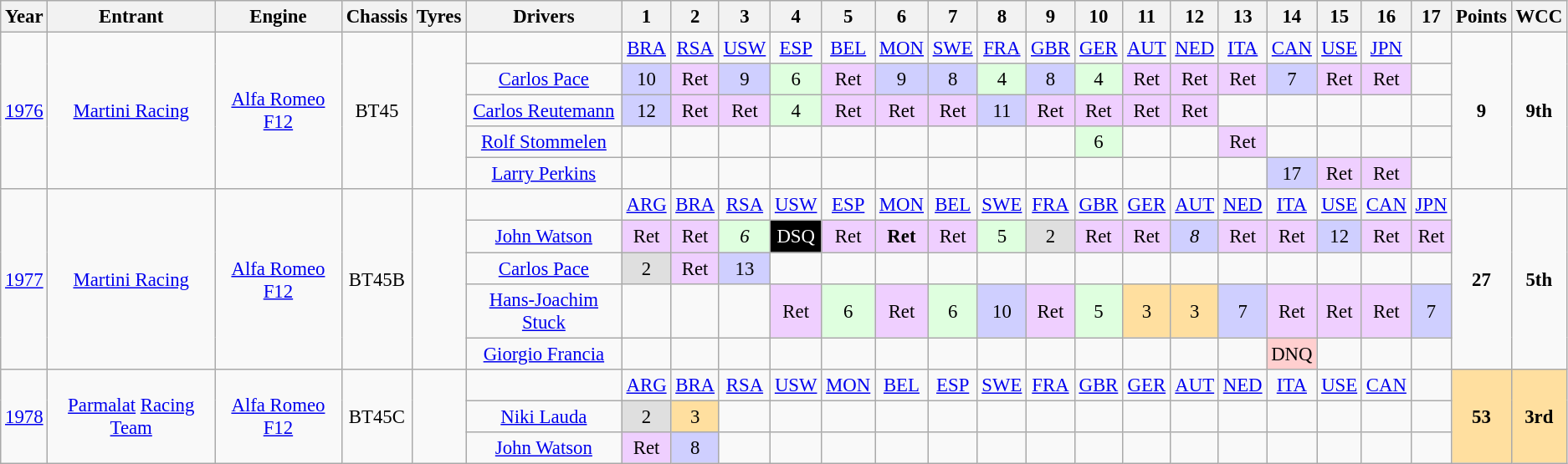<table class="wikitable" style="text-align:center; font-size:95%">
<tr>
<th>Year</th>
<th>Entrant</th>
<th>Engine</th>
<th>Chassis</th>
<th>Tyres</th>
<th>Drivers</th>
<th>1</th>
<th>2</th>
<th>3</th>
<th>4</th>
<th>5</th>
<th>6</th>
<th>7</th>
<th>8</th>
<th>9</th>
<th>10</th>
<th>11</th>
<th>12</th>
<th>13</th>
<th>14</th>
<th>15</th>
<th>16</th>
<th>17</th>
<th>Points</th>
<th>WCC</th>
</tr>
<tr>
<td rowspan=5><a href='#'>1976</a></td>
<td rowspan=5><a href='#'>Martini Racing</a></td>
<td rowspan=5><a href='#'>Alfa Romeo</a> <a href='#'>F12</a></td>
<td rowspan=5>BT45</td>
<td rowspan=5></td>
<td></td>
<td><a href='#'>BRA</a></td>
<td><a href='#'>RSA</a></td>
<td><a href='#'>USW</a></td>
<td><a href='#'>ESP</a></td>
<td><a href='#'>BEL</a></td>
<td><a href='#'>MON</a></td>
<td><a href='#'>SWE</a></td>
<td><a href='#'>FRA</a></td>
<td><a href='#'>GBR</a></td>
<td><a href='#'>GER</a></td>
<td><a href='#'>AUT</a></td>
<td><a href='#'>NED</a></td>
<td><a href='#'>ITA</a></td>
<td><a href='#'>CAN</a></td>
<td><a href='#'>USE</a></td>
<td><a href='#'>JPN</a></td>
<td></td>
<td rowspan=5><strong>9</strong></td>
<td rowspan=5><strong>9th</strong></td>
</tr>
<tr>
<td><a href='#'>Carlos Pace</a></td>
<td style="background:#cfcfff;">10</td>
<td style="background:#efcfff;">Ret</td>
<td style="background:#cfcfff;">9</td>
<td style="background:#dfffdf;">6</td>
<td style="background:#efcfff;">Ret</td>
<td style="background:#cfcfff;">9</td>
<td style="background:#cfcfff;">8</td>
<td style="background:#dfffdf;">4</td>
<td style="background:#cfcfff;">8</td>
<td style="background:#dfffdf;">4</td>
<td style="background:#efcfff;">Ret</td>
<td style="background:#efcfff;">Ret</td>
<td style="background:#efcfff;">Ret</td>
<td style="background:#cfcfff;">7</td>
<td style="background:#efcfff;">Ret</td>
<td style="background:#efcfff;">Ret</td>
<td></td>
</tr>
<tr>
<td><a href='#'>Carlos Reutemann</a></td>
<td style="background:#cfcfff;">12</td>
<td style="background:#efcfff;">Ret</td>
<td style="background:#efcfff;">Ret</td>
<td style="background:#dfffdf;">4</td>
<td style="background:#efcfff;">Ret</td>
<td style="background:#efcfff;">Ret</td>
<td style="background:#efcfff;">Ret</td>
<td style="background:#cfcfff;">11</td>
<td style="background:#efcfff;">Ret</td>
<td style="background:#efcfff;">Ret</td>
<td style="background:#efcfff;">Ret</td>
<td style="background:#efcfff;">Ret</td>
<td></td>
<td></td>
<td></td>
<td></td>
<td></td>
</tr>
<tr>
<td><a href='#'>Rolf Stommelen</a></td>
<td></td>
<td></td>
<td></td>
<td></td>
<td></td>
<td></td>
<td></td>
<td></td>
<td></td>
<td style="background:#dfffdf;">6</td>
<td></td>
<td></td>
<td style="background:#efcfff;">Ret</td>
<td></td>
<td></td>
<td></td>
<td></td>
</tr>
<tr>
<td><a href='#'>Larry Perkins</a></td>
<td></td>
<td></td>
<td></td>
<td></td>
<td></td>
<td></td>
<td></td>
<td></td>
<td></td>
<td></td>
<td></td>
<td></td>
<td></td>
<td style="background:#cfcfff;">17</td>
<td style="background:#efcfff;">Ret</td>
<td style="background:#efcfff;">Ret</td>
<td></td>
</tr>
<tr>
<td rowspan=5><a href='#'>1977</a></td>
<td rowspan=5><a href='#'>Martini Racing</a></td>
<td rowspan=5><a href='#'>Alfa Romeo</a> <a href='#'>F12</a></td>
<td rowspan=5>BT45B</td>
<td rowspan=5></td>
<td></td>
<td><a href='#'>ARG</a></td>
<td><a href='#'>BRA</a></td>
<td><a href='#'>RSA</a></td>
<td><a href='#'>USW</a></td>
<td><a href='#'>ESP</a></td>
<td><a href='#'>MON</a></td>
<td><a href='#'>BEL</a></td>
<td><a href='#'>SWE</a></td>
<td><a href='#'>FRA</a></td>
<td><a href='#'>GBR</a></td>
<td><a href='#'>GER</a></td>
<td><a href='#'>AUT</a></td>
<td><a href='#'>NED</a></td>
<td><a href='#'>ITA</a></td>
<td><a href='#'>USE</a></td>
<td><a href='#'>CAN</a></td>
<td><a href='#'>JPN</a></td>
<td rowspan=5><strong>27</strong></td>
<td rowspan=5><strong>5th</strong></td>
</tr>
<tr>
<td><a href='#'>John Watson</a></td>
<td style="background:#efcfff;">Ret</td>
<td style="background:#efcfff;">Ret</td>
<td style="background:#dfffdf;"><em>6</em></td>
<td style="background:#000000; color:white">DSQ</td>
<td style="background:#efcfff;">Ret</td>
<td style="background:#efcfff;"><strong>Ret</strong></td>
<td style="background:#efcfff;">Ret</td>
<td style="background:#dfffdf;">5</td>
<td style="background:#dfdfdf;">2</td>
<td style="background:#efcfff;">Ret</td>
<td style="background:#efcfff;">Ret</td>
<td style="background:#cfcfff;"><em>8</em></td>
<td style="background:#efcfff;">Ret</td>
<td style="background:#efcfff;">Ret</td>
<td style="background:#cfcfff;">12</td>
<td style="background:#efcfff;">Ret</td>
<td style="background:#efcfff;">Ret</td>
</tr>
<tr>
<td><a href='#'>Carlos Pace</a></td>
<td style="background:#dfdfdf;">2</td>
<td style="background:#efcfff;">Ret</td>
<td style="background:#cfcfff;">13</td>
<td></td>
<td></td>
<td></td>
<td></td>
<td></td>
<td></td>
<td></td>
<td></td>
<td></td>
<td></td>
<td></td>
<td></td>
<td></td>
<td></td>
</tr>
<tr>
<td><a href='#'>Hans-Joachim Stuck</a></td>
<td></td>
<td></td>
<td></td>
<td style="background:#efcfff;">Ret</td>
<td style="background:#dfffdf;">6</td>
<td style="background:#efcfff;">Ret</td>
<td style="background:#dfffdf;">6</td>
<td style="background:#cfcfff;">10</td>
<td style="background:#efcfff;">Ret</td>
<td style="background:#dfffdf;">5</td>
<td style="background:#ffdf9f;">3</td>
<td style="background:#ffdf9f;">3</td>
<td style="background:#cfcfff;">7</td>
<td style="background:#efcfff;">Ret</td>
<td style="background:#efcfff;">Ret</td>
<td style="background:#efcfff;">Ret</td>
<td style="background:#cfcfff;">7</td>
</tr>
<tr>
<td><a href='#'>Giorgio Francia</a></td>
<td></td>
<td></td>
<td></td>
<td></td>
<td></td>
<td></td>
<td></td>
<td></td>
<td></td>
<td></td>
<td></td>
<td></td>
<td></td>
<td style="background:#ffcfcf;">DNQ</td>
<td></td>
<td></td>
<td></td>
</tr>
<tr>
<td rowspan=3><a href='#'>1978</a></td>
<td rowspan=3><a href='#'>Parmalat</a> <a href='#'>Racing Team</a></td>
<td rowspan=3><a href='#'>Alfa Romeo</a> <a href='#'>F12</a></td>
<td rowspan=3>BT45C</td>
<td rowspan=3></td>
<td></td>
<td><a href='#'>ARG</a></td>
<td><a href='#'>BRA</a></td>
<td><a href='#'>RSA</a></td>
<td><a href='#'>USW</a></td>
<td><a href='#'>MON</a></td>
<td><a href='#'>BEL</a></td>
<td><a href='#'>ESP</a></td>
<td><a href='#'>SWE</a></td>
<td><a href='#'>FRA</a></td>
<td><a href='#'>GBR</a></td>
<td><a href='#'>GER</a></td>
<td><a href='#'>AUT</a></td>
<td><a href='#'>NED</a></td>
<td><a href='#'>ITA</a></td>
<td><a href='#'>USE</a></td>
<td><a href='#'>CAN</a></td>
<td></td>
<td rowspan=3 style="background:#ffdf9f;"><strong>53</strong></td>
<td rowspan=3 style="background:#ffdf9f;"><strong>3rd</strong></td>
</tr>
<tr>
<td><a href='#'>Niki Lauda</a></td>
<td style="background:#dfdfdf;">2</td>
<td style="background:#ffdf9f;">3</td>
<td></td>
<td></td>
<td></td>
<td></td>
<td></td>
<td></td>
<td></td>
<td></td>
<td></td>
<td></td>
<td></td>
<td></td>
<td></td>
<td></td>
<td></td>
</tr>
<tr>
<td><a href='#'>John Watson</a></td>
<td style="background:#efcfff;">Ret</td>
<td style="background:#cfcfff;">8</td>
<td></td>
<td></td>
<td></td>
<td></td>
<td></td>
<td></td>
<td></td>
<td></td>
<td></td>
<td></td>
<td></td>
<td></td>
<td></td>
<td></td>
<td></td>
</tr>
</table>
